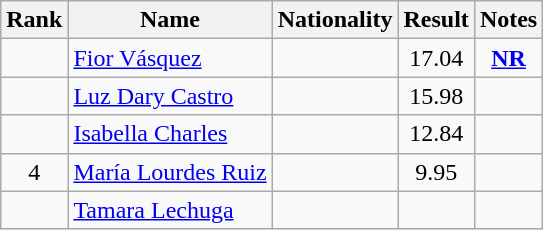<table class="wikitable sortable" style="text-align:center">
<tr>
<th>Rank</th>
<th>Name</th>
<th>Nationality</th>
<th>Result</th>
<th>Notes</th>
</tr>
<tr>
<td></td>
<td align=left><a href='#'>Fior Vásquez</a></td>
<td align=left></td>
<td>17.04</td>
<td><strong><a href='#'>NR</a></strong></td>
</tr>
<tr>
<td></td>
<td align=left><a href='#'>Luz Dary Castro</a></td>
<td align=left></td>
<td>15.98</td>
<td></td>
</tr>
<tr>
<td></td>
<td align=left><a href='#'>Isabella Charles</a></td>
<td align=left></td>
<td>12.84</td>
<td></td>
</tr>
<tr>
<td>4</td>
<td align=left><a href='#'>María Lourdes Ruiz</a></td>
<td align=left></td>
<td>9.95</td>
<td></td>
</tr>
<tr>
<td></td>
<td align=left><a href='#'>Tamara Lechuga</a></td>
<td align=left></td>
<td></td>
<td></td>
</tr>
</table>
